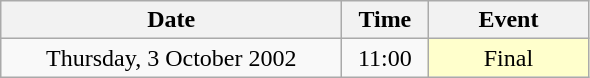<table class = "wikitable" style="text-align:center;">
<tr>
<th width=220>Date</th>
<th width=50>Time</th>
<th width=100>Event</th>
</tr>
<tr>
<td>Thursday, 3 October 2002</td>
<td>11:00</td>
<td bgcolor=ffffcc>Final</td>
</tr>
</table>
